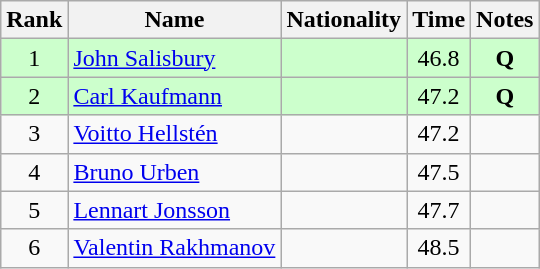<table class="wikitable sortable" style="text-align:center">
<tr>
<th>Rank</th>
<th>Name</th>
<th>Nationality</th>
<th>Time</th>
<th>Notes</th>
</tr>
<tr bgcolor=ccffcc>
<td>1</td>
<td align=left><a href='#'>John Salisbury</a></td>
<td align=left></td>
<td>46.8</td>
<td><strong>Q</strong></td>
</tr>
<tr bgcolor=ccffcc>
<td>2</td>
<td align=left><a href='#'>Carl Kaufmann</a></td>
<td align=left></td>
<td>47.2</td>
<td><strong>Q</strong></td>
</tr>
<tr>
<td>3</td>
<td align=left><a href='#'>Voitto Hellstén</a></td>
<td align=left></td>
<td>47.2</td>
<td></td>
</tr>
<tr>
<td>4</td>
<td align=left><a href='#'>Bruno Urben</a></td>
<td align=left></td>
<td>47.5</td>
<td></td>
</tr>
<tr>
<td>5</td>
<td align=left><a href='#'>Lennart Jonsson</a></td>
<td align=left></td>
<td>47.7</td>
<td></td>
</tr>
<tr>
<td>6</td>
<td align=left><a href='#'>Valentin Rakhmanov</a></td>
<td align=left></td>
<td>48.5</td>
<td></td>
</tr>
</table>
